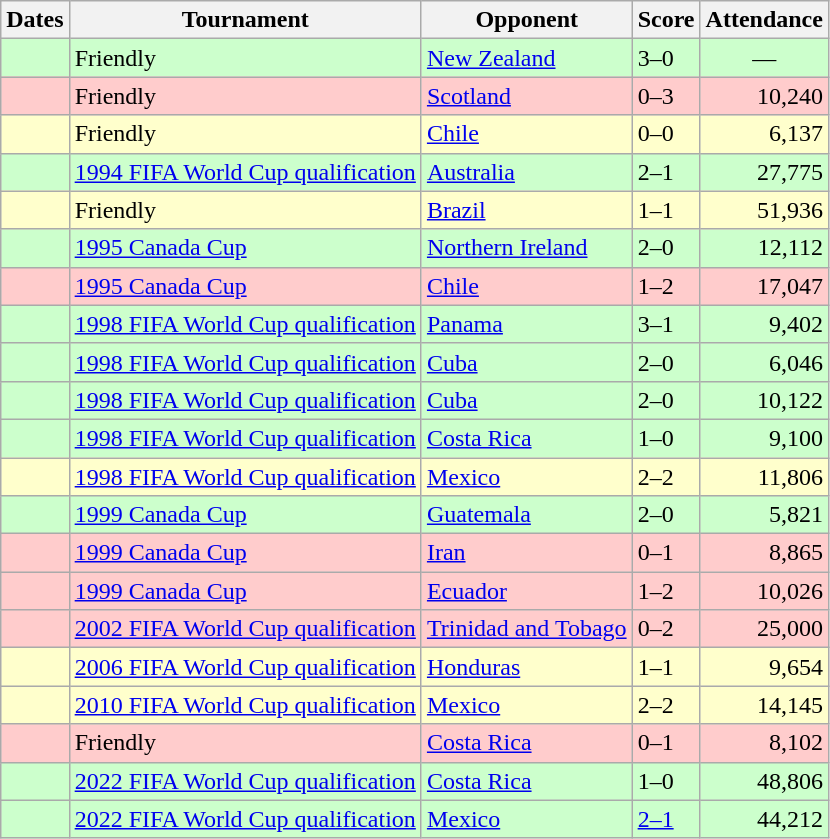<table class="wikitable sortable plainrowheaders">
<tr>
<th scope=col>Dates</th>
<th scope=col>Tournament</th>
<th scope=col>Opponent</th>
<th scope=col>Score</th>
<th scope=col>Attendance</th>
</tr>
<tr style="background:#cfc;">
<th scope="row" style="background:#cfc;"></th>
<td>Friendly</td>
<td> <a href='#'>New Zealand</a></td>
<td>3–0</td>
<td align=center>—</td>
</tr>
<tr style="background:#fcc;">
<th scope="row" style="background:#fcc;"></th>
<td>Friendly</td>
<td> <a href='#'>Scotland</a></td>
<td>0–3</td>
<td align=right>10,240</td>
</tr>
<tr style="background:#ffc;">
<th scope="row" style="background:#ffc;"></th>
<td>Friendly</td>
<td> <a href='#'>Chile</a></td>
<td>0–0</td>
<td align=right>6,137</td>
</tr>
<tr style="background:#cfc;">
<th scope="row" style="background:#cfc;"></th>
<td><a href='#'>1994 FIFA World Cup qualification</a></td>
<td> <a href='#'>Australia</a></td>
<td>2–1</td>
<td align=right>27,775</td>
</tr>
<tr style="background:#ffc;">
<th scope="row" style="background:#ffc;"></th>
<td>Friendly</td>
<td> <a href='#'>Brazil</a></td>
<td>1–1</td>
<td align=right>51,936</td>
</tr>
<tr style="background:#cfc;">
<th scope="row" style="background:#cfc;"></th>
<td><a href='#'>1995 Canada Cup</a></td>
<td> <a href='#'>Northern Ireland</a></td>
<td>2–0</td>
<td align=right>12,112</td>
</tr>
<tr style="background:#fcc;">
<th scope="row" style="background:#fcc;"></th>
<td><a href='#'>1995 Canada Cup</a></td>
<td> <a href='#'>Chile</a></td>
<td>1–2</td>
<td align=right>17,047</td>
</tr>
<tr style="background:#cfc;">
<th scope="row" style="background:#cfc;"></th>
<td><a href='#'>1998 FIFA World Cup qualification</a></td>
<td> <a href='#'>Panama</a></td>
<td>3–1</td>
<td align=right>9,402</td>
</tr>
<tr style="background:#cfc;">
<th scope="row" style="background:#cfc;"></th>
<td><a href='#'>1998 FIFA World Cup qualification</a></td>
<td> <a href='#'>Cuba</a></td>
<td>2–0</td>
<td align=right>6,046</td>
</tr>
<tr style="background:#cfc;">
<th scope="row" style="background:#cfc;"></th>
<td><a href='#'>1998 FIFA World Cup qualification</a></td>
<td> <a href='#'>Cuba</a></td>
<td>2–0</td>
<td align=right>10,122</td>
</tr>
<tr style="background:#cfc;">
<th scope="row" style="background:#cfc;"></th>
<td><a href='#'>1998 FIFA World Cup qualification</a></td>
<td> <a href='#'>Costa Rica</a></td>
<td>1–0</td>
<td align=right>9,100</td>
</tr>
<tr style="background:#ffc;">
<th scope="row" style="background:#ffc;"></th>
<td><a href='#'>1998 FIFA World Cup qualification</a></td>
<td> <a href='#'>Mexico</a></td>
<td>2–2</td>
<td align=right>11,806</td>
</tr>
<tr style="background:#cfc;">
<th scope="row" style="background:#cfc;"></th>
<td><a href='#'>1999 Canada Cup</a></td>
<td> <a href='#'>Guatemala</a></td>
<td>2–0</td>
<td align=right>5,821</td>
</tr>
<tr style="background:#fcc;">
<th scope="row" style="background:#fcc;"></th>
<td><a href='#'>1999 Canada Cup</a></td>
<td> <a href='#'>Iran</a></td>
<td>0–1</td>
<td align=right>8,865</td>
</tr>
<tr style="background:#fcc;">
<th scope="row" style="background:#fcc;"></th>
<td><a href='#'>1999 Canada Cup</a></td>
<td> <a href='#'>Ecuador</a></td>
<td>1–2</td>
<td align=right>10,026</td>
</tr>
<tr style="background:#fcc;">
<th scope="row" style="background:#fcc;"></th>
<td><a href='#'>2002 FIFA World Cup qualification</a></td>
<td> <a href='#'>Trinidad and Tobago</a></td>
<td>0–2</td>
<td align=right>25,000</td>
</tr>
<tr style="background:#ffc;">
<th scope="row" style="background:#ffc;"></th>
<td><a href='#'>2006 FIFA World Cup qualification</a></td>
<td> <a href='#'>Honduras</a></td>
<td>1–1</td>
<td align=right>9,654</td>
</tr>
<tr style="background:#ffc;">
<th scope="row" style="background:#ffc;"></th>
<td><a href='#'>2010 FIFA World Cup qualification</a></td>
<td> <a href='#'>Mexico</a></td>
<td>2–2</td>
<td align=right>14,145</td>
</tr>
<tr style="background:#fcc;">
<th scope="row" style="background:#fcc;"></th>
<td>Friendly</td>
<td> <a href='#'>Costa Rica</a></td>
<td>0–1</td>
<td align=right>8,102</td>
</tr>
<tr style="background:#cfc;">
<th scope="row" style="background:#cfc;"></th>
<td><a href='#'>2022 FIFA World Cup qualification</a></td>
<td> <a href='#'>Costa Rica</a></td>
<td>1–0</td>
<td align=right>48,806</td>
</tr>
<tr style="background:#cfc;">
<th scope="row" style="background:#cfc;"></th>
<td><a href='#'>2022 FIFA World Cup qualification</a></td>
<td> <a href='#'>Mexico</a></td>
<td><a href='#'>2–1</a></td>
<td align=right>44,212</td>
</tr>
</table>
